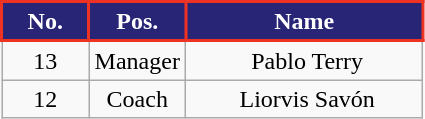<table class="wikitable" style="text-align: center;">
<tr>
<th style="background:#282476; color:#FFFFFF; border:2px solid #EE3325; width: 50px;">No.</th>
<th style="background:#282476; color:#FFFFFF; border:2px solid #EE3325; width: 50px;">Pos.</th>
<th style="background:#282476; color:#FFFFFF; border:2px solid #EE3325; width: 150px;">Name</th>
</tr>
<tr>
<td>13</td>
<td>Manager</td>
<td> Pablo Terry</td>
</tr>
<tr>
<td>12</td>
<td>Coach</td>
<td> Liorvis Savón</td>
</tr>
</table>
